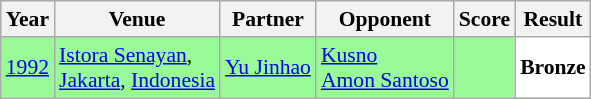<table class="sortable wikitable" style="font-size: 90%;">
<tr>
<th>Year</th>
<th>Venue</th>
<th>Partner</th>
<th>Opponent</th>
<th>Score</th>
<th>Result</th>
</tr>
<tr style="background:#98FB98">
<td align="center"><a href='#'>1992</a></td>
<td align="left"><a href='#'>Istora Senayan</a>,<br><a href='#'>Jakarta</a>, <a href='#'>Indonesia</a></td>
<td align="left"> <a href='#'>Yu Jinhao</a></td>
<td align="left"> <a href='#'>Kusno</a> <br>  <a href='#'>Amon Santoso</a></td>
<td align="left"></td>
<td style="text-align:left; background:white"> <strong>Bronze</strong></td>
</tr>
</table>
